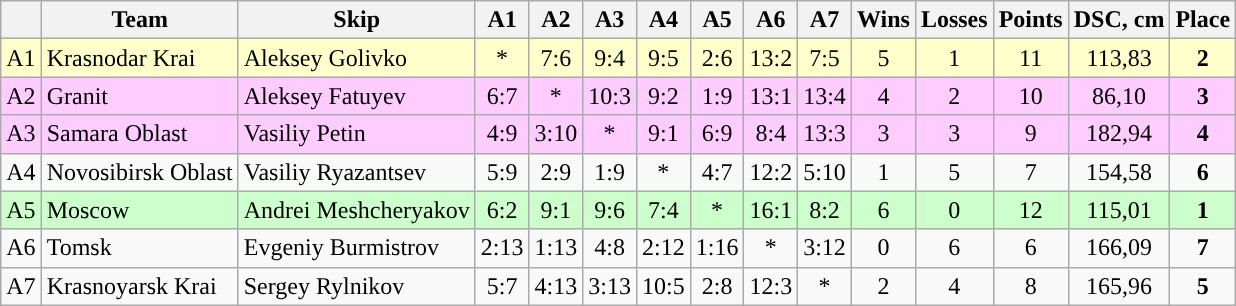<table class="wikitable" style="text-align:center;">
<tr>
<th></th>
<th>Team</th>
<th>Skip</th>
<th width="25">A1</th>
<th width="25">A2</th>
<th width="25">A3</th>
<th width="25">A4</th>
<th width="25">A5</th>
<th width="25">A6</th>
<th width="25">A7</th>
<th>Wins</th>
<th>Losses</th>
<th>Points</th>
<th>DSC, cm</th>
<th>Place</th>
</tr>
<tr bgcolor=#ffc>
<td>A1</td>
<td align=left>Krasnodar Krai</td>
<td align=left>Aleksey Golivko</td>
<td>*</td>
<td>7:6</td>
<td>9:4</td>
<td>9:5</td>
<td>2:6</td>
<td>13:2</td>
<td>7:5</td>
<td>5</td>
<td>1</td>
<td>11</td>
<td>113,83</td>
<td><strong>2</strong></td>
</tr>
<tr bgcolor=#fcf>
<td>A2</td>
<td align=left>Granit</td>
<td align=left>Aleksey Fatuyev</td>
<td>6:7</td>
<td>*</td>
<td>10:3</td>
<td>9:2</td>
<td>1:9</td>
<td>13:1</td>
<td>13:4</td>
<td>4</td>
<td>2</td>
<td>10</td>
<td>86,10</td>
<td><strong>3</strong></td>
</tr>
<tr bgcolor=#fcf>
<td>A3</td>
<td align=left>Samara Oblast</td>
<td align=left>Vasiliy Petin</td>
<td>4:9</td>
<td>3:10</td>
<td>*</td>
<td>9:1</td>
<td>6:9</td>
<td>8:4</td>
<td>13:3</td>
<td>3</td>
<td>3</td>
<td>9</td>
<td>182,94</td>
<td><strong>4</strong></td>
</tr>
<tr>
<td>A4</td>
<td align=left>Novosibirsk Oblast</td>
<td align=left>Vasiliy Ryazantsev</td>
<td>5:9</td>
<td>2:9</td>
<td>1:9</td>
<td>*</td>
<td>4:7</td>
<td>12:2</td>
<td>5:10</td>
<td>1</td>
<td>5</td>
<td>7</td>
<td>154,58</td>
<td><strong>6</strong></td>
</tr>
<tr bgcolor=#cfc>
<td>A5</td>
<td align=left>Moscow</td>
<td align=left>Andrei Meshcheryakov</td>
<td>6:2</td>
<td>9:1</td>
<td>9:6</td>
<td>7:4</td>
<td>*</td>
<td>16:1</td>
<td>8:2</td>
<td>6</td>
<td>0</td>
<td>12</td>
<td>115,01</td>
<td><strong>1</strong></td>
</tr>
<tr>
<td>A6</td>
<td align=left>Tomsk</td>
<td align=left>Evgeniy Burmistrov</td>
<td>2:13</td>
<td>1:13</td>
<td>4:8</td>
<td>2:12</td>
<td>1:16</td>
<td>*</td>
<td>3:12</td>
<td>0</td>
<td>6</td>
<td>6</td>
<td>166,09</td>
<td><strong>7</strong></td>
</tr>
<tr>
<td>A7</td>
<td align=left>Krasnoyarsk Krai</td>
<td align=left>Sergey Rylnikov</td>
<td>5:7</td>
<td>4:13</td>
<td>3:13</td>
<td>10:5</td>
<td>2:8</td>
<td>12:3</td>
<td>*</td>
<td>2</td>
<td>4</td>
<td>8</td>
<td>165,96</td>
<td><strong>5</strong></td>
</tr>
</table>
